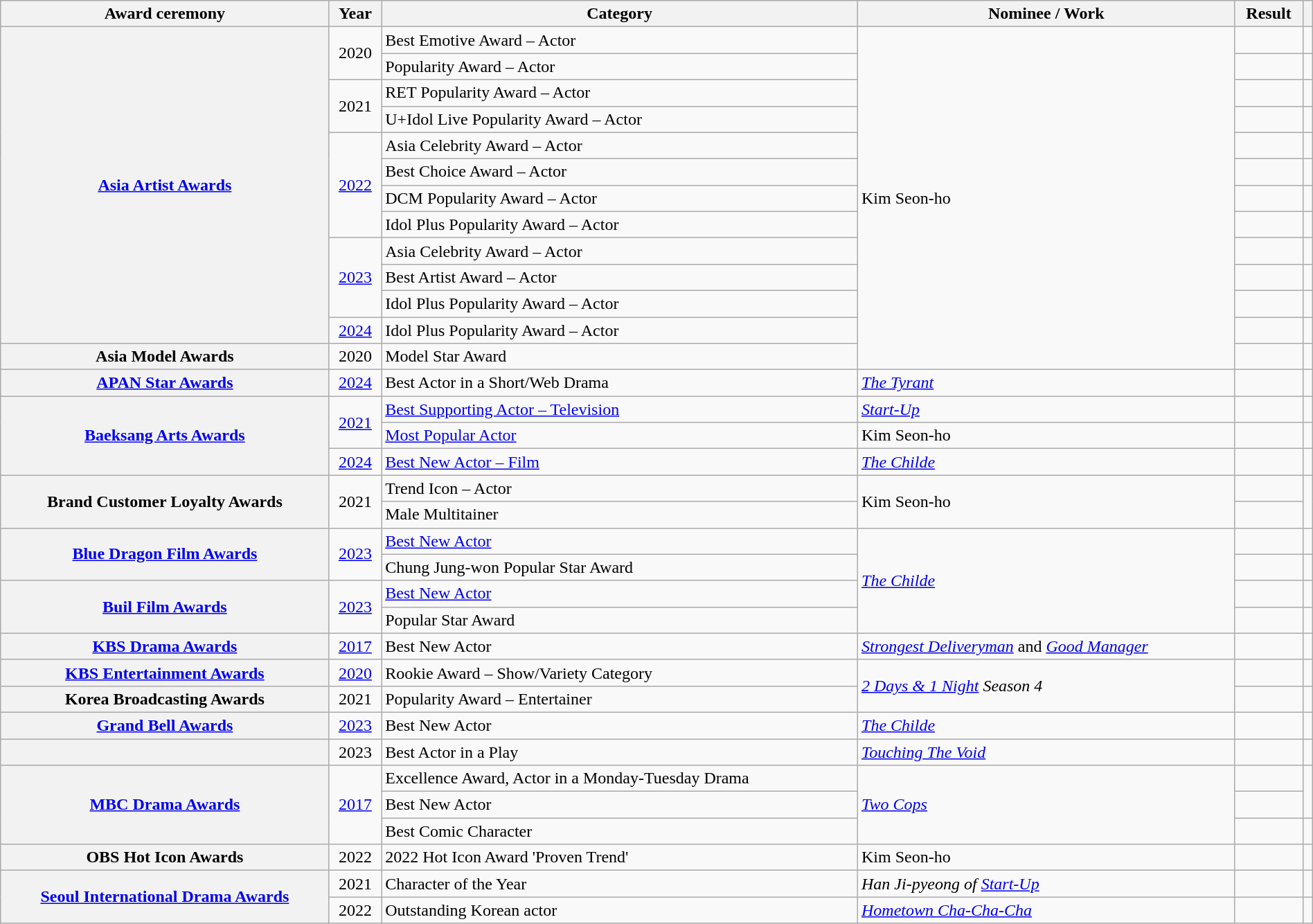<table class="wikitable plainrowheaders sortable" style="width:100%">
<tr>
<th scope="col">Award ceremony</th>
<th scope="col">Year</th>
<th scope="col">Category </th>
<th scope="col">Nominee / Work</th>
<th scope="col">Result</th>
<th scope="col" class="unsortable"></th>
</tr>
<tr>
<th rowspan="12" scope="row"><a href='#'>Asia Artist Awards</a></th>
<td rowspan="2" style="text-align:center">2020</td>
<td>Best Emotive Award – Actor</td>
<td rowspan="13">Kim Seon-ho</td>
<td></td>
<td style="text-align:center"></td>
</tr>
<tr>
<td>Popularity Award – Actor</td>
<td></td>
<td style="text-align:center"></td>
</tr>
<tr>
<td rowspan="2" style="text-align:center">2021</td>
<td>RET Popularity Award – Actor</td>
<td></td>
<td style="text-align:center"></td>
</tr>
<tr>
<td>U+Idol Live Popularity Award – Actor</td>
<td></td>
<td style="text-align:center"></td>
</tr>
<tr>
<td rowspan="4" style="text-align:center"><a href='#'>2022</a></td>
<td>Asia Celebrity Award – Actor</td>
<td></td>
<td style="text-align:center"></td>
</tr>
<tr>
<td>Best Choice Award – Actor</td>
<td></td>
<td style="text-align:center"></td>
</tr>
<tr>
<td>DCM Popularity Award – Actor</td>
<td></td>
<td style="text-align:center"></td>
</tr>
<tr>
<td>Idol Plus Popularity Award – Actor</td>
<td></td>
<td style="text-align:center"></td>
</tr>
<tr>
<td rowspan="3" style="text-align:center"><a href='#'>2023</a></td>
<td>Asia Celebrity Award – Actor</td>
<td></td>
<td style="text-align:center"></td>
</tr>
<tr>
<td>Best Artist Award – Actor</td>
<td></td>
<td style="text-align:center"></td>
</tr>
<tr>
<td>Idol Plus Popularity Award – Actor</td>
<td></td>
<td style="text-align:center"></td>
</tr>
<tr>
<td style="text-align:center"><a href='#'>2024</a></td>
<td>Idol Plus Popularity Award – Actor</td>
<td></td>
<td style="text-align:center"></td>
</tr>
<tr>
<th scope="row">Asia Model Awards</th>
<td style="text-align:center">2020</td>
<td>Model Star Award</td>
<td></td>
<td style="text-align:center"></td>
</tr>
<tr>
<th scope="row"><a href='#'>APAN Star Awards</a></th>
<td style="text-align:center"><a href='#'>2024</a></td>
<td>Best Actor in a Short/Web Drama</td>
<td><em><a href='#'>The Tyrant</a></em></td>
<td></td>
<td style="text-align:center"></td>
</tr>
<tr>
<th scope="row" rowspan="3"><a href='#'>Baeksang Arts Awards</a></th>
<td rowspan="2" style="text-align:center"><a href='#'>2021</a></td>
<td><a href='#'>Best Supporting Actor – Television</a></td>
<td><em><a href='#'>Start-Up</a></em></td>
<td></td>
<td style="text-align:center"></td>
</tr>
<tr>
<td><a href='#'>Most Popular Actor</a></td>
<td>Kim Seon-ho</td>
<td></td>
<td Style="text-align:center"></td>
</tr>
<tr>
<td style="text-align:center"><a href='#'>2024</a></td>
<td><a href='#'>Best New Actor – Film</a></td>
<td><em><a href='#'>The Childe</a></em></td>
<td></td>
<td style="text-align:center"></td>
</tr>
<tr>
<th scope="row" rowspan="2">Brand Customer Loyalty Awards</th>
<td rowspan="2" style="text-align:center">2021</td>
<td>Trend Icon – Actor</td>
<td rowspan="2">Kim Seon-ho</td>
<td></td>
<td rowspan="2" style="text-align:center"></td>
</tr>
<tr>
<td>Male Multitainer</td>
<td></td>
</tr>
<tr>
<th scope="row" rowspan="2"><a href='#'>Blue Dragon Film Awards</a></th>
<td rowspan="2" style="text-align:center"><a href='#'>2023</a></td>
<td><a href='#'>Best New Actor</a></td>
<td rowspan="4"><em><a href='#'>The Childe</a></em></td>
<td></td>
<td style="text-align:center"></td>
</tr>
<tr>
<td>Chung Jung-won Popular Star Award</td>
<td></td>
<td style="text-align:center"></td>
</tr>
<tr>
<th scope="row" rowspan="2"><a href='#'>Buil Film Awards</a></th>
<td rowspan="2" style="text-align:center"><a href='#'>2023</a></td>
<td><a href='#'>Best New Actor</a></td>
<td></td>
<td rowspan="1" style="text-align:center"></td>
</tr>
<tr>
<td>Popular Star Award</td>
<td></td>
<td style="text-align:center"></td>
</tr>
<tr>
<th scope="row"><a href='#'>KBS Drama Awards</a></th>
<td style="text-align:center"><a href='#'>2017</a></td>
<td>Best New Actor</td>
<td><em><a href='#'>Strongest Deliveryman</a></em> and <em><a href='#'>Good Manager</a></em></td>
<td></td>
<td style="text-align:center"></td>
</tr>
<tr>
<th scope="row"><a href='#'>KBS Entertainment Awards</a></th>
<td style="text-align:center"><a href='#'>2020</a></td>
<td>Rookie Award – Show/Variety Category</td>
<td rowspan="2"><em><a href='#'>2 Days & 1 Night</a> Season 4</em></td>
<td></td>
<td style="text-align:center"></td>
</tr>
<tr>
<th scope="row">Korea Broadcasting Awards</th>
<td style="text-align:center">2021</td>
<td>Popularity Award – Entertainer</td>
<td></td>
<td style="text-align:center"></td>
</tr>
<tr>
<th scope="row"><a href='#'>Grand Bell Awards</a></th>
<td rowspan="1" style="text-align:center"><a href='#'>2023</a></td>
<td>Best New Actor</td>
<td><em><a href='#'>The Childe</a></em></td>
<td></td>
<td style="text-align:center"></td>
</tr>
<tr>
<th scope="row"></th>
<td style="text-align:center">2023</td>
<td>Best Actor in a Play</td>
<td><em><a href='#'>Touching The Void</a></em></td>
<td></td>
<td style="text-align:center"></td>
</tr>
<tr>
<th scope="row" rowspan="3"><a href='#'>MBC Drama Awards</a></th>
<td rowspan="3" style="text-align:center"><a href='#'>2017</a></td>
<td>Excellence Award, Actor in a Monday-Tuesday Drama</td>
<td rowspan="3"><em><a href='#'>Two Cops</a></em></td>
<td></td>
<td rowspan="2" style="text-align:center"></td>
</tr>
<tr>
<td>Best New Actor</td>
<td></td>
</tr>
<tr>
<td>Best Comic Character</td>
<td></td>
<td style="text-align:center"></td>
</tr>
<tr>
<th scope="row">OBS Hot Icon Awards</th>
<td style="text-align:center">2022</td>
<td>2022 Hot Icon Award 'Proven Trend'</td>
<td>Kim Seon-ho</td>
<td></td>
<td style="text-align:center"></td>
</tr>
<tr>
<th scope="row" rowspan="2"><a href='#'>Seoul International Drama Awards</a></th>
<td style="text-align:center">2021</td>
<td>Character of the Year</td>
<td><em>Han Ji-pyeong of <a href='#'>Start-Up</a></em></td>
<td></td>
<td style="text-align:center"></td>
</tr>
<tr>
<td style="text-align:center">2022</td>
<td>Outstanding Korean actor</td>
<td><em><a href='#'>Hometown Cha-Cha-Cha</a></em></td>
<td></td>
<td style="text-align:center"></td>
</tr>
</table>
